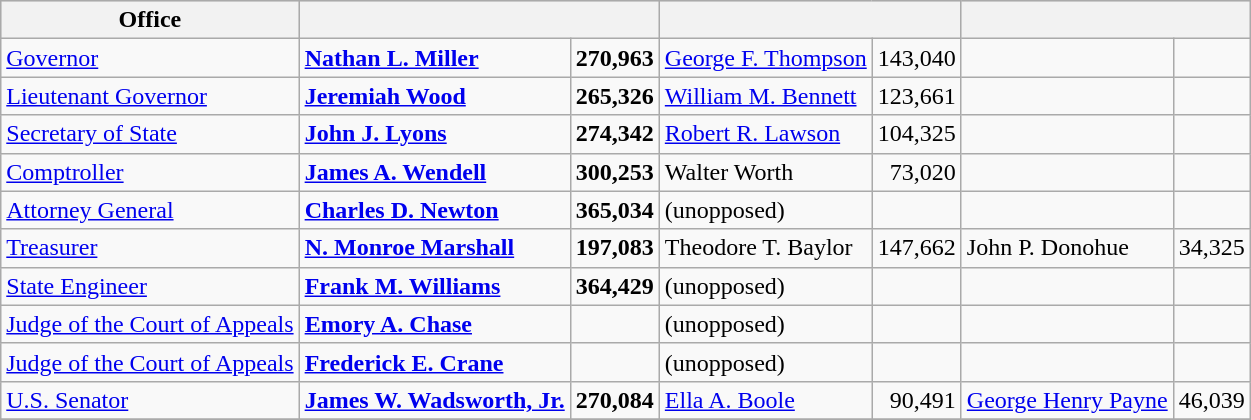<table class=wikitable>
<tr bgcolor=lightgrey>
<th>Office</th>
<th colspan="2"></th>
<th colspan="2"></th>
<th colspan="2"></th>
</tr>
<tr>
<td><a href='#'>Governor</a></td>
<td><strong><a href='#'>Nathan L. Miller</a></strong></td>
<td align="right"><strong>270,963</strong></td>
<td><a href='#'>George F. Thompson</a></td>
<td align="right">143,040</td>
<td></td>
<td></td>
</tr>
<tr>
<td><a href='#'>Lieutenant Governor</a></td>
<td><strong><a href='#'>Jeremiah Wood</a></strong></td>
<td align="right"><strong>265,326</strong></td>
<td><a href='#'>William M. Bennett</a></td>
<td align="right">123,661</td>
<td></td>
<td></td>
</tr>
<tr>
<td><a href='#'>Secretary of State</a></td>
<td><strong><a href='#'>John J. Lyons</a></strong></td>
<td align="right"><strong>274,342</strong></td>
<td><a href='#'>Robert R. Lawson</a></td>
<td align="right">104,325</td>
<td></td>
<td></td>
</tr>
<tr>
<td><a href='#'>Comptroller</a></td>
<td><strong><a href='#'>James A. Wendell</a></strong></td>
<td align="right"><strong>300,253</strong></td>
<td>Walter Worth</td>
<td align="right">73,020</td>
<td></td>
<td></td>
</tr>
<tr>
<td><a href='#'>Attorney General</a></td>
<td><strong><a href='#'>Charles D. Newton</a></strong></td>
<td align="right"><strong>365,034</strong></td>
<td>(unopposed)</td>
<td></td>
<td></td>
<td></td>
</tr>
<tr>
<td><a href='#'>Treasurer</a></td>
<td><strong><a href='#'>N. Monroe Marshall</a></strong></td>
<td align="right"><strong>197,083</strong></td>
<td>Theodore T. Baylor</td>
<td align="right">147,662</td>
<td>John P. Donohue</td>
<td align="right">34,325</td>
</tr>
<tr>
<td><a href='#'>State Engineer</a></td>
<td><strong><a href='#'>Frank M. Williams</a></strong></td>
<td align="right"><strong>364,429</strong></td>
<td>(unopposed)</td>
<td></td>
<td></td>
<td></td>
</tr>
<tr>
<td><a href='#'>Judge of the Court of Appeals</a></td>
<td><strong><a href='#'>Emory A. Chase</a></strong></td>
<td align="right"></td>
<td>(unopposed)</td>
<td></td>
<td></td>
<td></td>
</tr>
<tr>
<td><a href='#'>Judge of the Court of Appeals</a></td>
<td><strong><a href='#'>Frederick E. Crane</a></strong></td>
<td align="right"></td>
<td>(unopposed)</td>
<td></td>
<td></td>
<td></td>
</tr>
<tr>
<td><a href='#'>U.S. Senator</a></td>
<td><strong><a href='#'>James W. Wadsworth, Jr.</a></strong></td>
<td align="right"><strong>270,084</strong></td>
<td><a href='#'>Ella A. Boole</a></td>
<td align="right">90,491</td>
<td><a href='#'>George Henry Payne</a></td>
<td align="right">46,039</td>
</tr>
<tr>
</tr>
</table>
